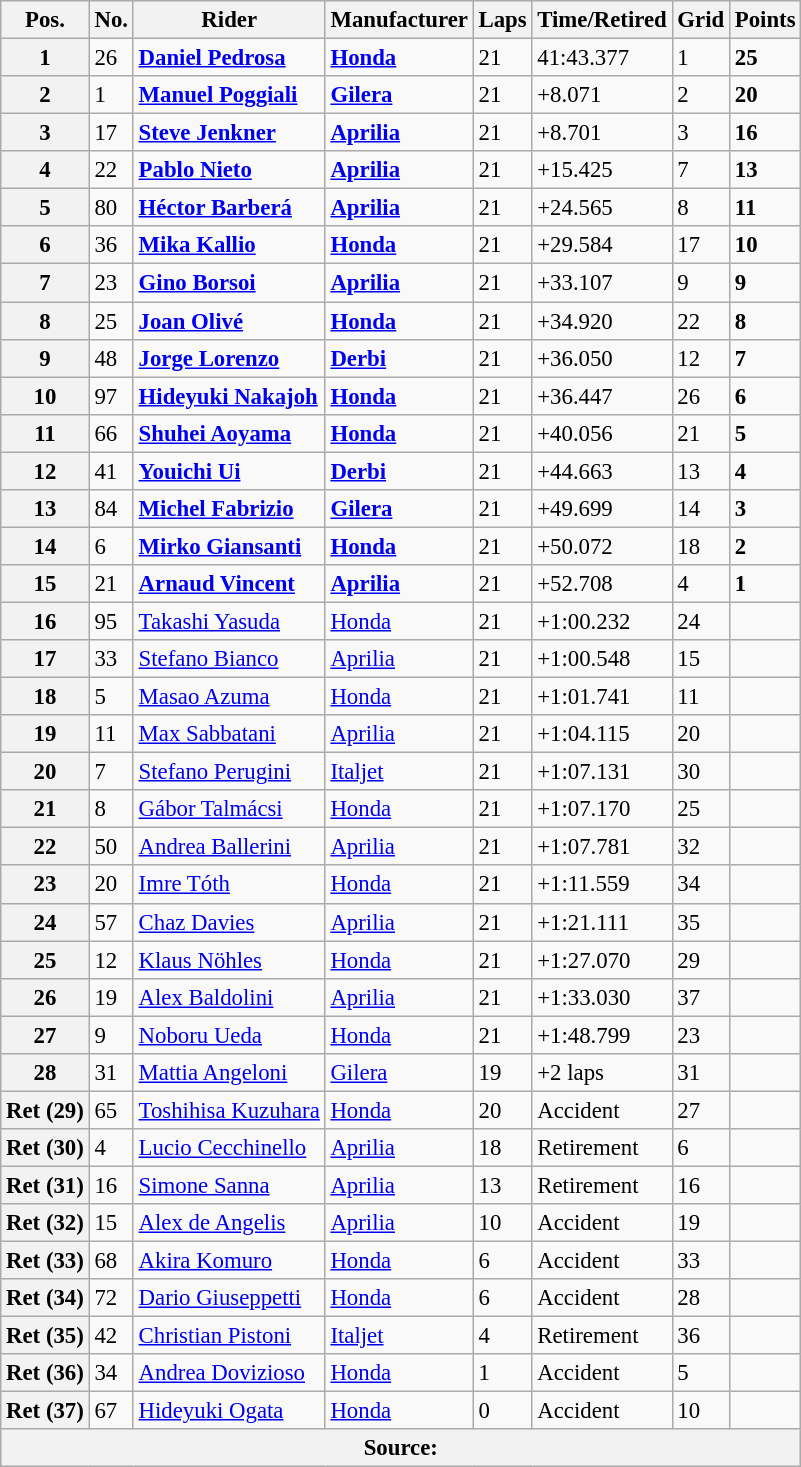<table class="wikitable" style="font-size: 95%;">
<tr>
<th>Pos.</th>
<th>No.</th>
<th>Rider</th>
<th>Manufacturer</th>
<th>Laps</th>
<th>Time/Retired</th>
<th>Grid</th>
<th>Points</th>
</tr>
<tr>
<th>1</th>
<td>26</td>
<td> <strong><a href='#'>Daniel Pedrosa</a></strong></td>
<td><strong><a href='#'>Honda</a></strong></td>
<td>21</td>
<td>41:43.377</td>
<td>1</td>
<td><strong>25</strong></td>
</tr>
<tr>
<th>2</th>
<td>1</td>
<td> <strong><a href='#'>Manuel Poggiali</a></strong></td>
<td><strong><a href='#'>Gilera</a></strong></td>
<td>21</td>
<td>+8.071</td>
<td>2</td>
<td><strong>20</strong></td>
</tr>
<tr>
<th>3</th>
<td>17</td>
<td> <strong><a href='#'>Steve Jenkner</a></strong></td>
<td><strong><a href='#'>Aprilia</a></strong></td>
<td>21</td>
<td>+8.701</td>
<td>3</td>
<td><strong>16</strong></td>
</tr>
<tr>
<th>4</th>
<td>22</td>
<td> <strong><a href='#'>Pablo Nieto</a></strong></td>
<td><strong><a href='#'>Aprilia</a></strong></td>
<td>21</td>
<td>+15.425</td>
<td>7</td>
<td><strong>13</strong></td>
</tr>
<tr>
<th>5</th>
<td>80</td>
<td> <strong><a href='#'>Héctor Barberá</a></strong></td>
<td><strong><a href='#'>Aprilia</a></strong></td>
<td>21</td>
<td>+24.565</td>
<td>8</td>
<td><strong>11</strong></td>
</tr>
<tr>
<th>6</th>
<td>36</td>
<td> <strong><a href='#'>Mika Kallio</a></strong></td>
<td><strong><a href='#'>Honda</a></strong></td>
<td>21</td>
<td>+29.584</td>
<td>17</td>
<td><strong>10</strong></td>
</tr>
<tr>
<th>7</th>
<td>23</td>
<td> <strong><a href='#'>Gino Borsoi</a></strong></td>
<td><strong><a href='#'>Aprilia</a></strong></td>
<td>21</td>
<td>+33.107</td>
<td>9</td>
<td><strong>9</strong></td>
</tr>
<tr>
<th>8</th>
<td>25</td>
<td> <strong><a href='#'>Joan Olivé</a></strong></td>
<td><strong><a href='#'>Honda</a></strong></td>
<td>21</td>
<td>+34.920</td>
<td>22</td>
<td><strong>8</strong></td>
</tr>
<tr>
<th>9</th>
<td>48</td>
<td> <strong><a href='#'>Jorge Lorenzo</a></strong></td>
<td><strong><a href='#'>Derbi</a></strong></td>
<td>21</td>
<td>+36.050</td>
<td>12</td>
<td><strong>7</strong></td>
</tr>
<tr>
<th>10</th>
<td>97</td>
<td> <strong><a href='#'>Hideyuki Nakajoh</a></strong></td>
<td><strong><a href='#'>Honda</a></strong></td>
<td>21</td>
<td>+36.447</td>
<td>26</td>
<td><strong>6</strong></td>
</tr>
<tr>
<th>11</th>
<td>66</td>
<td> <strong><a href='#'>Shuhei Aoyama</a></strong></td>
<td><strong><a href='#'>Honda</a></strong></td>
<td>21</td>
<td>+40.056</td>
<td>21</td>
<td><strong>5</strong></td>
</tr>
<tr>
<th>12</th>
<td>41</td>
<td> <strong><a href='#'>Youichi Ui</a></strong></td>
<td><strong><a href='#'>Derbi</a></strong></td>
<td>21</td>
<td>+44.663</td>
<td>13</td>
<td><strong>4</strong></td>
</tr>
<tr>
<th>13</th>
<td>84</td>
<td> <strong><a href='#'>Michel Fabrizio</a></strong></td>
<td><strong><a href='#'>Gilera</a></strong></td>
<td>21</td>
<td>+49.699</td>
<td>14</td>
<td><strong>3</strong></td>
</tr>
<tr>
<th>14</th>
<td>6</td>
<td> <strong><a href='#'>Mirko Giansanti</a></strong></td>
<td><strong><a href='#'>Honda</a></strong></td>
<td>21</td>
<td>+50.072</td>
<td>18</td>
<td><strong>2</strong></td>
</tr>
<tr>
<th>15</th>
<td>21</td>
<td> <strong><a href='#'>Arnaud Vincent</a></strong></td>
<td><strong><a href='#'>Aprilia</a></strong></td>
<td>21</td>
<td>+52.708</td>
<td>4</td>
<td><strong>1</strong></td>
</tr>
<tr>
<th>16</th>
<td>95</td>
<td> <a href='#'>Takashi Yasuda</a></td>
<td><a href='#'>Honda</a></td>
<td>21</td>
<td>+1:00.232</td>
<td>24</td>
<td></td>
</tr>
<tr>
<th>17</th>
<td>33</td>
<td> <a href='#'>Stefano Bianco</a></td>
<td><a href='#'>Aprilia</a></td>
<td>21</td>
<td>+1:00.548</td>
<td>15</td>
<td></td>
</tr>
<tr>
<th>18</th>
<td>5</td>
<td> <a href='#'>Masao Azuma</a></td>
<td><a href='#'>Honda</a></td>
<td>21</td>
<td>+1:01.741</td>
<td>11</td>
<td></td>
</tr>
<tr>
<th>19</th>
<td>11</td>
<td> <a href='#'>Max Sabbatani</a></td>
<td><a href='#'>Aprilia</a></td>
<td>21</td>
<td>+1:04.115</td>
<td>20</td>
<td></td>
</tr>
<tr>
<th>20</th>
<td>7</td>
<td> <a href='#'>Stefano Perugini</a></td>
<td><a href='#'>Italjet</a></td>
<td>21</td>
<td>+1:07.131</td>
<td>30</td>
<td></td>
</tr>
<tr>
<th>21</th>
<td>8</td>
<td> <a href='#'>Gábor Talmácsi</a></td>
<td><a href='#'>Honda</a></td>
<td>21</td>
<td>+1:07.170</td>
<td>25</td>
<td></td>
</tr>
<tr>
<th>22</th>
<td>50</td>
<td> <a href='#'>Andrea Ballerini</a></td>
<td><a href='#'>Aprilia</a></td>
<td>21</td>
<td>+1:07.781</td>
<td>32</td>
<td></td>
</tr>
<tr>
<th>23</th>
<td>20</td>
<td> <a href='#'>Imre Tóth</a></td>
<td><a href='#'>Honda</a></td>
<td>21</td>
<td>+1:11.559</td>
<td>34</td>
<td></td>
</tr>
<tr>
<th>24</th>
<td>57</td>
<td> <a href='#'>Chaz Davies</a></td>
<td><a href='#'>Aprilia</a></td>
<td>21</td>
<td>+1:21.111</td>
<td>35</td>
<td></td>
</tr>
<tr>
<th>25</th>
<td>12</td>
<td> <a href='#'>Klaus Nöhles</a></td>
<td><a href='#'>Honda</a></td>
<td>21</td>
<td>+1:27.070</td>
<td>29</td>
<td></td>
</tr>
<tr>
<th>26</th>
<td>19</td>
<td> <a href='#'>Alex Baldolini</a></td>
<td><a href='#'>Aprilia</a></td>
<td>21</td>
<td>+1:33.030</td>
<td>37</td>
<td></td>
</tr>
<tr>
<th>27</th>
<td>9</td>
<td> <a href='#'>Noboru Ueda</a></td>
<td><a href='#'>Honda</a></td>
<td>21</td>
<td>+1:48.799</td>
<td>23</td>
<td></td>
</tr>
<tr>
<th>28</th>
<td>31</td>
<td> <a href='#'>Mattia Angeloni</a></td>
<td><a href='#'>Gilera</a></td>
<td>19</td>
<td>+2 laps</td>
<td>31</td>
<td></td>
</tr>
<tr>
<th>Ret (29)</th>
<td>65</td>
<td> <a href='#'>Toshihisa Kuzuhara</a></td>
<td><a href='#'>Honda</a></td>
<td>20</td>
<td>Accident</td>
<td>27</td>
<td></td>
</tr>
<tr>
<th>Ret (30)</th>
<td>4</td>
<td> <a href='#'>Lucio Cecchinello</a></td>
<td><a href='#'>Aprilia</a></td>
<td>18</td>
<td>Retirement</td>
<td>6</td>
<td></td>
</tr>
<tr>
<th>Ret (31)</th>
<td>16</td>
<td> <a href='#'>Simone Sanna</a></td>
<td><a href='#'>Aprilia</a></td>
<td>13</td>
<td>Retirement</td>
<td>16</td>
<td></td>
</tr>
<tr>
<th>Ret (32)</th>
<td>15</td>
<td> <a href='#'>Alex de Angelis</a></td>
<td><a href='#'>Aprilia</a></td>
<td>10</td>
<td>Accident</td>
<td>19</td>
<td></td>
</tr>
<tr>
<th>Ret (33)</th>
<td>68</td>
<td> <a href='#'>Akira Komuro</a></td>
<td><a href='#'>Honda</a></td>
<td>6</td>
<td>Accident</td>
<td>33</td>
<td></td>
</tr>
<tr>
<th>Ret (34)</th>
<td>72</td>
<td> <a href='#'>Dario Giuseppetti</a></td>
<td><a href='#'>Honda</a></td>
<td>6</td>
<td>Accident</td>
<td>28</td>
<td></td>
</tr>
<tr>
<th>Ret (35)</th>
<td>42</td>
<td> <a href='#'>Christian Pistoni</a></td>
<td><a href='#'>Italjet</a></td>
<td>4</td>
<td>Retirement</td>
<td>36</td>
<td></td>
</tr>
<tr>
<th>Ret (36)</th>
<td>34</td>
<td> <a href='#'>Andrea Dovizioso</a></td>
<td><a href='#'>Honda</a></td>
<td>1</td>
<td>Accident</td>
<td>5</td>
<td></td>
</tr>
<tr>
<th>Ret (37)</th>
<td>67</td>
<td> <a href='#'>Hideyuki Ogata</a></td>
<td><a href='#'>Honda</a></td>
<td>0</td>
<td>Accident</td>
<td>10</td>
<td></td>
</tr>
<tr>
<th colspan=8>Source: </th>
</tr>
</table>
